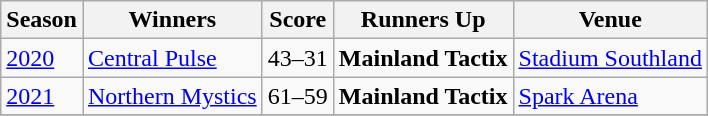<table class="wikitable collapsible">
<tr>
<th>Season</th>
<th>Winners</th>
<th>Score</th>
<th>Runners Up</th>
<th>Venue</th>
</tr>
<tr>
<td><a href='#'>2020</a></td>
<td><a href='#'>Central Pulse</a></td>
<td>43–31</td>
<td><strong>Mainland Tactix</strong></td>
<td><a href='#'>Stadium Southland</a></td>
</tr>
<tr>
<td><a href='#'>2021</a></td>
<td><a href='#'>Northern Mystics</a></td>
<td>61–59</td>
<td><strong>Mainland Tactix</strong></td>
<td><a href='#'>Spark Arena</a></td>
</tr>
<tr>
</tr>
</table>
